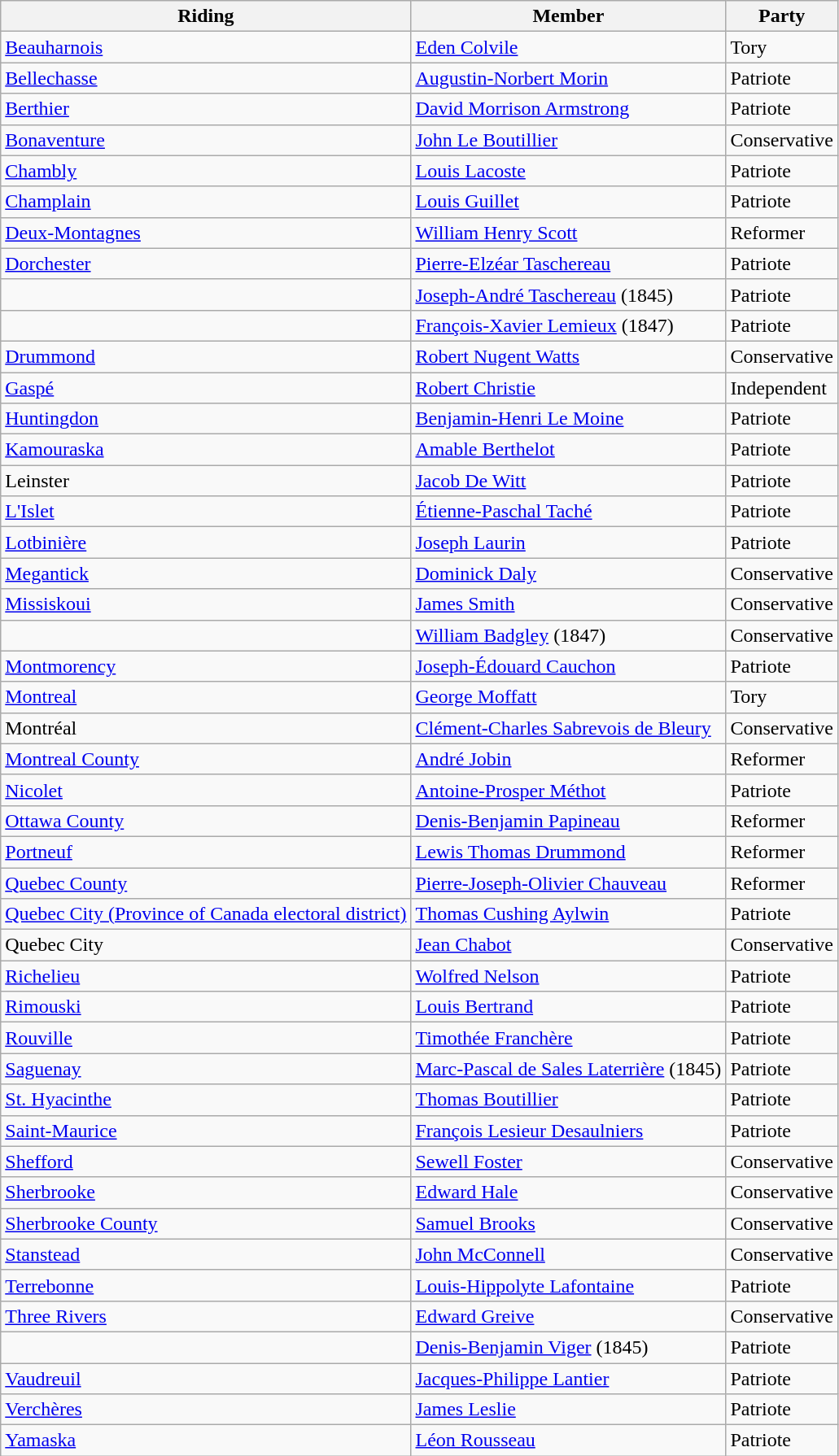<table class="wikitable">
<tr>
<th>Riding</th>
<th>Member</th>
<th>Party</th>
</tr>
<tr>
<td><a href='#'>Beauharnois</a></td>
<td><a href='#'>Eden Colvile</a></td>
<td>Tory</td>
</tr>
<tr>
<td><a href='#'>Bellechasse</a></td>
<td><a href='#'>Augustin-Norbert Morin</a></td>
<td>Patriote</td>
</tr>
<tr>
<td><a href='#'>Berthier</a></td>
<td><a href='#'>David Morrison Armstrong</a></td>
<td>Patriote</td>
</tr>
<tr>
<td><a href='#'>Bonaventure</a></td>
<td><a href='#'>John Le Boutillier</a></td>
<td>Conservative</td>
</tr>
<tr>
<td><a href='#'>Chambly</a></td>
<td><a href='#'>Louis Lacoste</a></td>
<td>Patriote</td>
</tr>
<tr>
<td><a href='#'>Champlain</a></td>
<td><a href='#'>Louis Guillet</a></td>
<td>Patriote</td>
</tr>
<tr>
<td><a href='#'>Deux-Montagnes</a></td>
<td><a href='#'>William Henry Scott</a></td>
<td>Reformer</td>
</tr>
<tr>
<td><a href='#'>Dorchester</a></td>
<td><a href='#'>Pierre-Elzéar Taschereau</a></td>
<td>Patriote</td>
</tr>
<tr>
<td></td>
<td><a href='#'>Joseph-André Taschereau</a> (1845)</td>
<td>Patriote</td>
</tr>
<tr>
<td></td>
<td><a href='#'>François-Xavier Lemieux</a> (1847)</td>
<td>Patriote</td>
</tr>
<tr>
<td><a href='#'>Drummond</a></td>
<td><a href='#'>Robert Nugent Watts</a></td>
<td>Conservative</td>
</tr>
<tr>
<td><a href='#'>Gaspé</a></td>
<td><a href='#'>Robert Christie</a></td>
<td>Independent</td>
</tr>
<tr>
<td><a href='#'>Huntingdon</a></td>
<td><a href='#'>Benjamin-Henri Le Moine</a></td>
<td>Patriote</td>
</tr>
<tr>
<td><a href='#'>Kamouraska</a></td>
<td><a href='#'>Amable Berthelot</a></td>
<td>Patriote</td>
</tr>
<tr>
<td>Leinster</td>
<td><a href='#'>Jacob De Witt</a></td>
<td>Patriote</td>
</tr>
<tr>
<td><a href='#'>L'Islet</a></td>
<td><a href='#'>Étienne-Paschal Taché</a></td>
<td>Patriote</td>
</tr>
<tr>
<td><a href='#'>Lotbinière</a></td>
<td><a href='#'>Joseph Laurin</a></td>
<td>Patriote</td>
</tr>
<tr>
<td><a href='#'>Megantick</a></td>
<td><a href='#'>Dominick Daly</a></td>
<td>Conservative</td>
</tr>
<tr>
<td><a href='#'>Missiskoui</a></td>
<td><a href='#'>James Smith</a></td>
<td>Conservative</td>
</tr>
<tr>
<td></td>
<td><a href='#'>William Badgley</a> (1847)</td>
<td>Conservative</td>
</tr>
<tr>
<td><a href='#'>Montmorency</a></td>
<td><a href='#'>Joseph-Édouard Cauchon</a></td>
<td>Patriote</td>
</tr>
<tr>
<td><a href='#'>Montreal</a></td>
<td><a href='#'>George Moffatt</a></td>
<td>Tory</td>
</tr>
<tr>
<td>Montréal</td>
<td><a href='#'>Clément-Charles Sabrevois de Bleury</a></td>
<td>Conservative</td>
</tr>
<tr>
<td><a href='#'>Montreal County</a></td>
<td><a href='#'>André Jobin</a></td>
<td>Reformer</td>
</tr>
<tr>
<td><a href='#'>Nicolet</a></td>
<td><a href='#'>Antoine-Prosper Méthot</a></td>
<td>Patriote</td>
</tr>
<tr>
<td><a href='#'>Ottawa County</a></td>
<td><a href='#'>Denis-Benjamin Papineau</a></td>
<td>Reformer</td>
</tr>
<tr>
<td><a href='#'>Portneuf</a></td>
<td><a href='#'>Lewis Thomas Drummond</a></td>
<td>Reformer</td>
</tr>
<tr>
<td><a href='#'>Quebec County</a></td>
<td><a href='#'>Pierre-Joseph-Olivier Chauveau</a></td>
<td>Reformer</td>
</tr>
<tr>
<td><a href='#'>Quebec City (Province of Canada electoral district)</a></td>
<td><a href='#'>Thomas Cushing Aylwin</a></td>
<td>Patriote</td>
</tr>
<tr>
<td>Quebec City</td>
<td><a href='#'>Jean Chabot</a></td>
<td>Conservative</td>
</tr>
<tr>
<td><a href='#'>Richelieu</a></td>
<td><a href='#'>Wolfred Nelson</a></td>
<td>Patriote</td>
</tr>
<tr>
<td><a href='#'>Rimouski</a></td>
<td><a href='#'>Louis Bertrand</a></td>
<td>Patriote</td>
</tr>
<tr>
<td><a href='#'>Rouville</a></td>
<td><a href='#'>Timothée Franchère</a></td>
<td>Patriote</td>
</tr>
<tr>
<td><a href='#'>Saguenay</a></td>
<td><a href='#'>Marc-Pascal de Sales Laterrière</a> (1845)</td>
<td>Patriote</td>
</tr>
<tr>
<td><a href='#'>St. Hyacinthe</a></td>
<td><a href='#'>Thomas Boutillier</a></td>
<td>Patriote</td>
</tr>
<tr>
<td><a href='#'>Saint-Maurice</a></td>
<td><a href='#'>François Lesieur Desaulniers</a></td>
<td>Patriote</td>
</tr>
<tr>
<td><a href='#'>Shefford</a></td>
<td><a href='#'>Sewell Foster</a></td>
<td>Conservative</td>
</tr>
<tr>
<td><a href='#'>Sherbrooke</a></td>
<td><a href='#'>Edward Hale</a></td>
<td>Conservative</td>
</tr>
<tr>
<td><a href='#'>Sherbrooke County</a></td>
<td><a href='#'>Samuel Brooks</a></td>
<td>Conservative</td>
</tr>
<tr>
<td><a href='#'>Stanstead</a></td>
<td><a href='#'>John McConnell</a></td>
<td>Conservative</td>
</tr>
<tr>
<td><a href='#'>Terrebonne</a></td>
<td><a href='#'>Louis-Hippolyte Lafontaine</a></td>
<td>Patriote</td>
</tr>
<tr>
<td><a href='#'>Three Rivers</a></td>
<td><a href='#'>Edward Greive</a></td>
<td>Conservative</td>
</tr>
<tr>
<td></td>
<td><a href='#'>Denis-Benjamin Viger</a> (1845)</td>
<td>Patriote</td>
</tr>
<tr>
<td><a href='#'>Vaudreuil</a></td>
<td><a href='#'>Jacques-Philippe Lantier</a></td>
<td>Patriote</td>
</tr>
<tr>
<td><a href='#'>Verchères</a></td>
<td><a href='#'>James Leslie</a></td>
<td>Patriote</td>
</tr>
<tr>
<td><a href='#'>Yamaska</a></td>
<td><a href='#'>Léon Rousseau</a></td>
<td>Patriote</td>
</tr>
</table>
